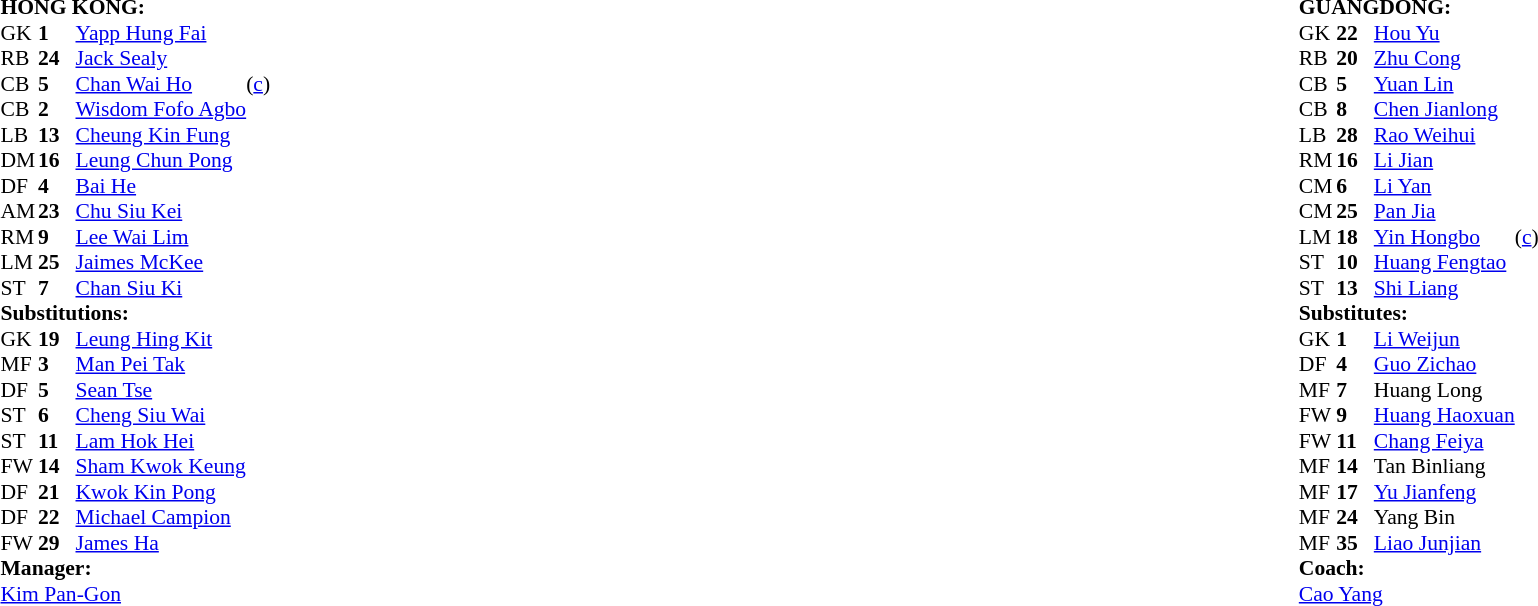<table style="width:100%;">
<tr>
<td style="vertical-align:top; width:50%;"><br><table style="font-size: 90%" cellspacing="0" cellpadding="0">
<tr>
<td colspan=4><strong>HONG KONG:</strong></td>
</tr>
<tr>
<th width=25></th>
<th width=25></th>
</tr>
<tr>
<td>GK</td>
<td><strong>1</strong></td>
<td><a href='#'>Yapp Hung Fai</a></td>
<td></td>
<td></td>
</tr>
<tr>
<td>RB</td>
<td><strong>24</strong></td>
<td><a href='#'>Jack Sealy</a></td>
<td></td>
<td></td>
</tr>
<tr>
<td>CB</td>
<td><strong>5</strong></td>
<td><a href='#'>Chan Wai Ho</a></td>
<td>(<a href='#'>c</a>)</td>
<td></td>
</tr>
<tr>
<td>CB</td>
<td><strong>2</strong></td>
<td><a href='#'>Wisdom Fofo Agbo</a></td>
<td></td>
<td></td>
</tr>
<tr>
<td>LB</td>
<td><strong>13</strong></td>
<td><a href='#'>Cheung Kin Fung</a></td>
<td></td>
<td></td>
</tr>
<tr>
<td>DM</td>
<td><strong>16</strong></td>
<td><a href='#'>Leung Chun Pong</a></td>
<td></td>
<td></td>
</tr>
<tr>
<td>DF</td>
<td><strong>4</strong></td>
<td><a href='#'>Bai He</a></td>
<td></td>
<td></td>
</tr>
<tr>
<td>AM</td>
<td><strong>23</strong></td>
<td><a href='#'>Chu Siu Kei</a></td>
<td></td>
<td></td>
</tr>
<tr>
<td>RM</td>
<td><strong>9</strong></td>
<td><a href='#'>Lee Wai Lim</a></td>
<td></td>
<td></td>
</tr>
<tr>
<td>LM</td>
<td><strong>25</strong></td>
<td><a href='#'>Jaimes McKee</a></td>
<td></td>
<td></td>
</tr>
<tr>
<td>ST</td>
<td><strong>7</strong></td>
<td><a href='#'>Chan Siu Ki</a></td>
<td></td>
<td></td>
</tr>
<tr>
<td colspan=3><strong>Substitutions:</strong></td>
</tr>
<tr>
<td>GK</td>
<td><strong>19</strong></td>
<td><a href='#'>Leung Hing Kit</a></td>
<td></td>
<td></td>
</tr>
<tr>
<td>MF</td>
<td><strong>3</strong></td>
<td><a href='#'>Man Pei Tak</a></td>
<td></td>
<td></td>
</tr>
<tr>
<td>DF</td>
<td><strong>5</strong></td>
<td><a href='#'>Sean Tse</a></td>
<td></td>
<td></td>
</tr>
<tr>
<td>ST</td>
<td><strong>6</strong></td>
<td><a href='#'>Cheng Siu Wai</a></td>
<td></td>
<td></td>
</tr>
<tr>
<td>ST</td>
<td><strong>11</strong></td>
<td><a href='#'>Lam Hok Hei</a></td>
<td></td>
<td></td>
</tr>
<tr>
<td>FW</td>
<td><strong>14</strong></td>
<td><a href='#'>Sham Kwok Keung</a></td>
<td></td>
<td></td>
</tr>
<tr>
<td>DF</td>
<td><strong>21</strong></td>
<td><a href='#'>Kwok Kin Pong</a></td>
<td></td>
<td></td>
</tr>
<tr>
<td>DF</td>
<td><strong>22</strong></td>
<td><a href='#'>Michael Campion</a></td>
<td></td>
<td> </td>
</tr>
<tr>
<td>FW</td>
<td><strong>29</strong></td>
<td><a href='#'>James Ha</a></td>
<td></td>
<td></td>
</tr>
<tr>
<td colspan=3><strong>Manager:</strong></td>
</tr>
<tr>
<td colspan=4> <a href='#'>Kim Pan-Gon</a></td>
</tr>
</table>
</td>
<td valign="top"></td>
<td style="vertical-align:top; width:50%;"><br><table cellspacing="0" cellpadding="0" style="font-size:90%; margin:auto;">
<tr>
<td colspan="4"><strong>GUANGDONG:</strong></td>
</tr>
<tr>
<th width="25"></th>
<th width="25"></th>
</tr>
<tr>
<td>GK</td>
<td><strong>22</strong></td>
<td><a href='#'>Hou Yu</a></td>
<td></td>
<td></td>
</tr>
<tr>
<td>RB</td>
<td><strong>20</strong></td>
<td><a href='#'>Zhu Cong</a></td>
<td></td>
<td></td>
</tr>
<tr>
<td>CB</td>
<td><strong>5</strong></td>
<td><a href='#'>Yuan Lin</a></td>
<td></td>
<td></td>
</tr>
<tr>
<td>CB</td>
<td><strong>8</strong></td>
<td><a href='#'>Chen Jianlong</a></td>
<td></td>
<td></td>
</tr>
<tr>
<td>LB</td>
<td><strong>28</strong></td>
<td><a href='#'>Rao Weihui</a></td>
<td></td>
<td></td>
</tr>
<tr>
<td>RM</td>
<td><strong>16</strong></td>
<td><a href='#'>Li Jian</a></td>
<td></td>
<td></td>
</tr>
<tr>
<td>CM</td>
<td><strong>6</strong></td>
<td><a href='#'>Li Yan</a></td>
<td></td>
<td></td>
</tr>
<tr>
<td>CM</td>
<td><strong>25</strong></td>
<td><a href='#'>Pan Jia</a></td>
<td></td>
<td></td>
</tr>
<tr>
<td>LM</td>
<td><strong>18</strong></td>
<td><a href='#'>Yin Hongbo</a></td>
<td>(<a href='#'>c</a>)</td>
<td></td>
</tr>
<tr>
<td>ST</td>
<td><strong>10</strong></td>
<td><a href='#'>Huang Fengtao</a></td>
<td></td>
<td></td>
</tr>
<tr>
<td>ST</td>
<td><strong>13</strong></td>
<td><a href='#'>Shi Liang</a></td>
<td></td>
<td></td>
</tr>
<tr>
<td colspan=4><strong>Substitutes:</strong></td>
</tr>
<tr>
<td>GK</td>
<td><strong>1</strong></td>
<td><a href='#'>Li Weijun</a></td>
<td></td>
<td></td>
</tr>
<tr>
<td>DF</td>
<td><strong>4</strong></td>
<td><a href='#'>Guo Zichao</a></td>
<td></td>
<td></td>
</tr>
<tr>
<td>MF</td>
<td><strong>7</strong></td>
<td>Huang Long</td>
<td></td>
<td></td>
</tr>
<tr>
<td>FW</td>
<td><strong>9</strong></td>
<td><a href='#'>Huang Haoxuan</a></td>
<td></td>
<td></td>
</tr>
<tr>
<td>FW</td>
<td><strong>11</strong></td>
<td><a href='#'>Chang Feiya</a></td>
<td></td>
<td></td>
</tr>
<tr>
<td>MF</td>
<td><strong>14</strong></td>
<td>Tan Binliang</td>
<td></td>
<td></td>
</tr>
<tr>
<td>MF</td>
<td><strong>17</strong></td>
<td><a href='#'>Yu Jianfeng</a></td>
<td></td>
<td></td>
</tr>
<tr>
<td>MF</td>
<td><strong>24</strong></td>
<td>Yang Bin</td>
<td></td>
<td></td>
</tr>
<tr>
<td>MF</td>
<td><strong>35</strong></td>
<td><a href='#'>Liao Junjian</a></td>
<td></td>
<td></td>
</tr>
<tr>
<td colspan=4><strong>Coach:</strong></td>
</tr>
<tr>
<td colspan="4"><a href='#'>Cao Yang</a> </td>
</tr>
</table>
</td>
</tr>
</table>
